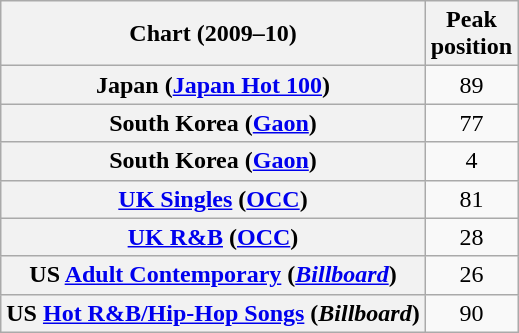<table class="wikitable sortable plainrowheaders">
<tr>
<th scope="col">Chart (2009–10)</th>
<th scope="col">Peak<br>position</th>
</tr>
<tr>
<th scope="row">Japan (<a href='#'>Japan Hot 100</a>)</th>
<td style="text-align:center;">89</td>
</tr>
<tr>
<th scope="row">South Korea (<a href='#'>Gaon</a>)<br> </th>
<td style="text-align:center;">77</td>
</tr>
<tr>
<th scope="row">South Korea (<a href='#'>Gaon</a>)<br> </th>
<td style="text-align:center;">4</td>
</tr>
<tr>
<th scope="row"><a href='#'>UK Singles</a> (<a href='#'>OCC</a>)</th>
<td style="text-align:center;">81</td>
</tr>
<tr>
<th scope="row"><a href='#'>UK R&B</a> (<a href='#'>OCC</a>)</th>
<td style="text-align:center;">28</td>
</tr>
<tr>
<th scope="row">US <a href='#'>Adult Contemporary</a>  (<em><a href='#'>Billboard</a></em>)</th>
<td style="text-align:center;">26</td>
</tr>
<tr>
<th scope="row">US <a href='#'>Hot R&B/Hip-Hop Songs</a>  (<em>Billboard</em>)</th>
<td style="text-align:center;">90</td>
</tr>
</table>
